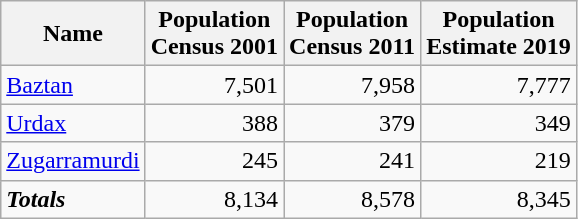<table class="wikitable sortable">
<tr>
<th>Name</th>
<th>Population<br>Census 2001</th>
<th>Population<br>Census 2011</th>
<th>Population<br>Estimate 2019</th>
</tr>
<tr>
<td><a href='#'>Baztan</a></td>
<td align=right>7,501</td>
<td align=right>7,958</td>
<td align=right>7,777</td>
</tr>
<tr>
<td><a href='#'>Urdax</a></td>
<td align=right>388</td>
<td align=right>379</td>
<td align=right>349</td>
</tr>
<tr>
<td><a href='#'>Zugarramurdi</a></td>
<td align=right>245</td>
<td align=right>241</td>
<td align=right>219</td>
</tr>
<tr>
<td><strong><em>Totals</em></strong></td>
<td align=right>8,134</td>
<td align=right>8,578</td>
<td align=right>8,345</td>
</tr>
</table>
